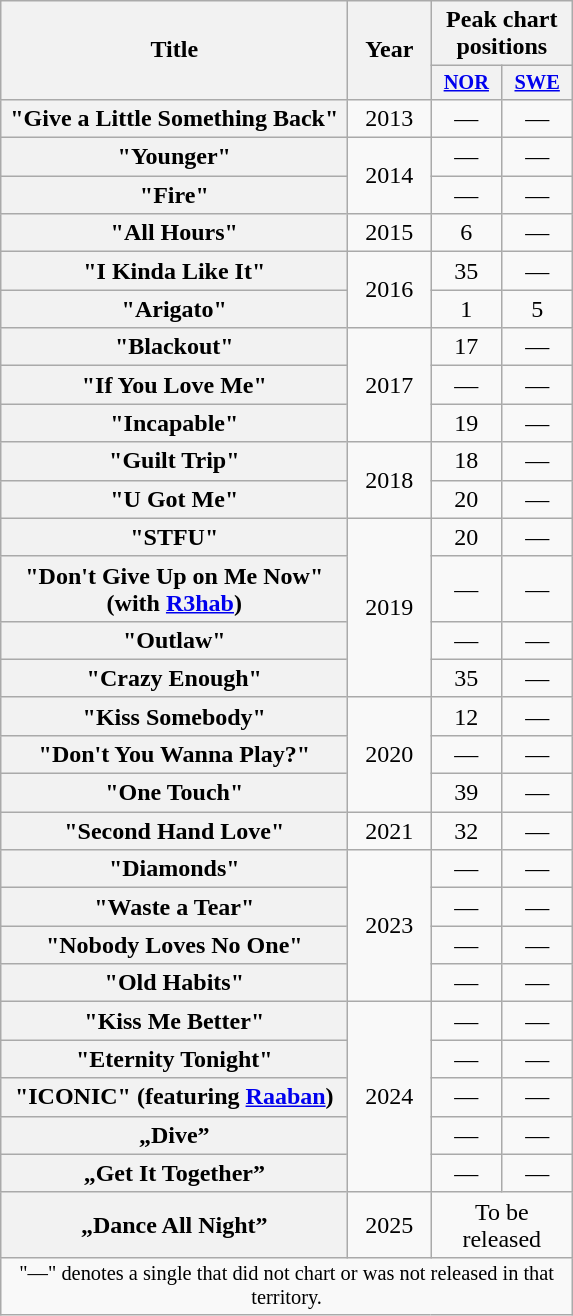<table class="wikitable plainrowheaders" style="text-align:center;" border="1">
<tr>
<th scope="col" rowspan="2" style="width:14em;">Title</th>
<th scope="col" rowspan="2" style="width:3em;">Year</th>
<th scope="col" colspan="2">Peak chart positions</th>
</tr>
<tr>
<th scope="col" style="width:3em;font-size:85%;"><a href='#'>NOR</a><br></th>
<th scope="col" style="width:3em;font-size:85%;"><a href='#'>SWE</a><br></th>
</tr>
<tr>
<th scope="row">"Give a Little Something Back"</th>
<td>2013</td>
<td>—</td>
<td>—</td>
</tr>
<tr>
<th scope="row">"Younger"</th>
<td rowspan="2">2014</td>
<td>—</td>
<td>—</td>
</tr>
<tr>
<th scope="row">"Fire"</th>
<td>—</td>
<td>—</td>
</tr>
<tr>
<th scope="row">"All Hours"</th>
<td>2015</td>
<td>6</td>
<td>—</td>
</tr>
<tr>
<th scope="row">"I Kinda Like It"</th>
<td rowspan="2">2016</td>
<td>35</td>
<td>—</td>
</tr>
<tr>
<th scope="row">"Arigato"</th>
<td>1</td>
<td>5</td>
</tr>
<tr>
<th scope="row">"Blackout"</th>
<td rowspan="3">2017</td>
<td>17<br></td>
<td>—</td>
</tr>
<tr>
<th scope="row">"If You Love Me" <br></th>
<td>—</td>
<td>—</td>
</tr>
<tr>
<th scope="row">"Incapable"</th>
<td>19<br></td>
<td>—</td>
</tr>
<tr>
<th scope="row">"Guilt Trip"</th>
<td rowspan="2">2018</td>
<td>18<br></td>
<td>—</td>
</tr>
<tr>
<th scope="row">"U Got Me"</th>
<td>20<br></td>
<td>—</td>
</tr>
<tr>
<th scope="row">"STFU"</th>
<td rowspan="4">2019</td>
<td>20<br></td>
<td>—</td>
</tr>
<tr>
<th scope="row">"Don't Give Up on Me Now"<br><span>(with <a href='#'>R3hab</a>)</span></th>
<td>—</td>
<td>—</td>
</tr>
<tr>
<th scope="row">"Outlaw"</th>
<td>—</td>
<td>—</td>
</tr>
<tr>
<th scope="row">"Crazy Enough"</th>
<td>35<br></td>
<td>—</td>
</tr>
<tr>
<th scope="row">"Kiss Somebody"<br></th>
<td rowspan="3">2020</td>
<td>12<br></td>
<td>—</td>
</tr>
<tr>
<th scope="row">"Don't You Wanna Play?"<br></th>
<td>—</td>
<td>—</td>
</tr>
<tr>
<th scope="row">"One Touch"</th>
<td>39</td>
<td>—</td>
</tr>
<tr>
<th scope="row">"Second Hand Love"<br></th>
<td>2021</td>
<td>32<br></td>
<td>—</td>
</tr>
<tr>
<th scope="row">"Diamonds"</th>
<td rowspan="4">2023</td>
<td>—</td>
<td>—</td>
</tr>
<tr>
<th scope="row">"Waste a Tear"</th>
<td>—</td>
<td>—</td>
</tr>
<tr>
<th scope="row">"Nobody Loves No One"</th>
<td>—</td>
<td>—</td>
</tr>
<tr>
<th scope="row">"Old Habits"</th>
<td>—</td>
<td>—</td>
</tr>
<tr>
<th scope="row">"Kiss Me Better"</th>
<td rowspan="5">2024</td>
<td>—</td>
<td>—</td>
</tr>
<tr>
<th>"Eternity Tonight"</th>
<td>—</td>
<td>—</td>
</tr>
<tr>
<th>"ICONIC" (featuring <a href='#'>Raaban</a>)</th>
<td>—</td>
<td>—</td>
</tr>
<tr>
<th>„Dive”</th>
<td>—</td>
<td>—</td>
</tr>
<tr>
<th>„Get It Together”</th>
<td>—</td>
<td>—</td>
</tr>
<tr>
<th>„Dance All Night”</th>
<td>2025</td>
<td colspan="2">To be released</td>
</tr>
<tr>
<td colspan="4" style="font-size:85%">"—" denotes a single that did not chart or was not released in that territory.</td>
</tr>
</table>
